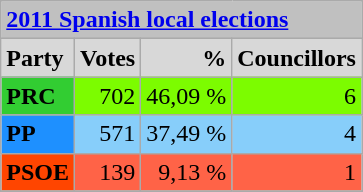<table class="wikitable">
<tr>
<td colspan="6" bgcolor="#C0C0C0"><strong><a href='#'>2011 Spanish local elections</a></strong></td>
</tr>
<tr bgcolor="#D8D8D8">
<td><strong>Party</strong></td>
<td align="right"><strong>Votes</strong></td>
<td align="right"><strong>%</strong></td>
<td align="right"><strong>Councillors</strong></td>
</tr>
<tr>
<td bgcolor="#32CD32"><strong>PRC</strong></td>
<td bgcolor="#7CFC00" align="right">702</td>
<td bgcolor="#7CFC00" align="right">46,09 %</td>
<td bgcolor="#7CFC00" align="right">6</td>
</tr>
<tr>
<td bgcolor="#1E90FF"><strong>PP</strong></td>
<td bgcolor="#87CEFA" align="right">571</td>
<td bgcolor="#87CEFA" align="right">37,49 %</td>
<td bgcolor="#87CEFA" align="right">4</td>
</tr>
<tr>
<td bgcolor="#FF4500"><strong>PSOE</strong></td>
<td bgcolor="#FF6347" align="right">139</td>
<td bgcolor="#FF6347" align="right">9,13 %</td>
<td bgcolor="#FF6347" align="right">1</td>
</tr>
<tr>
</tr>
</table>
